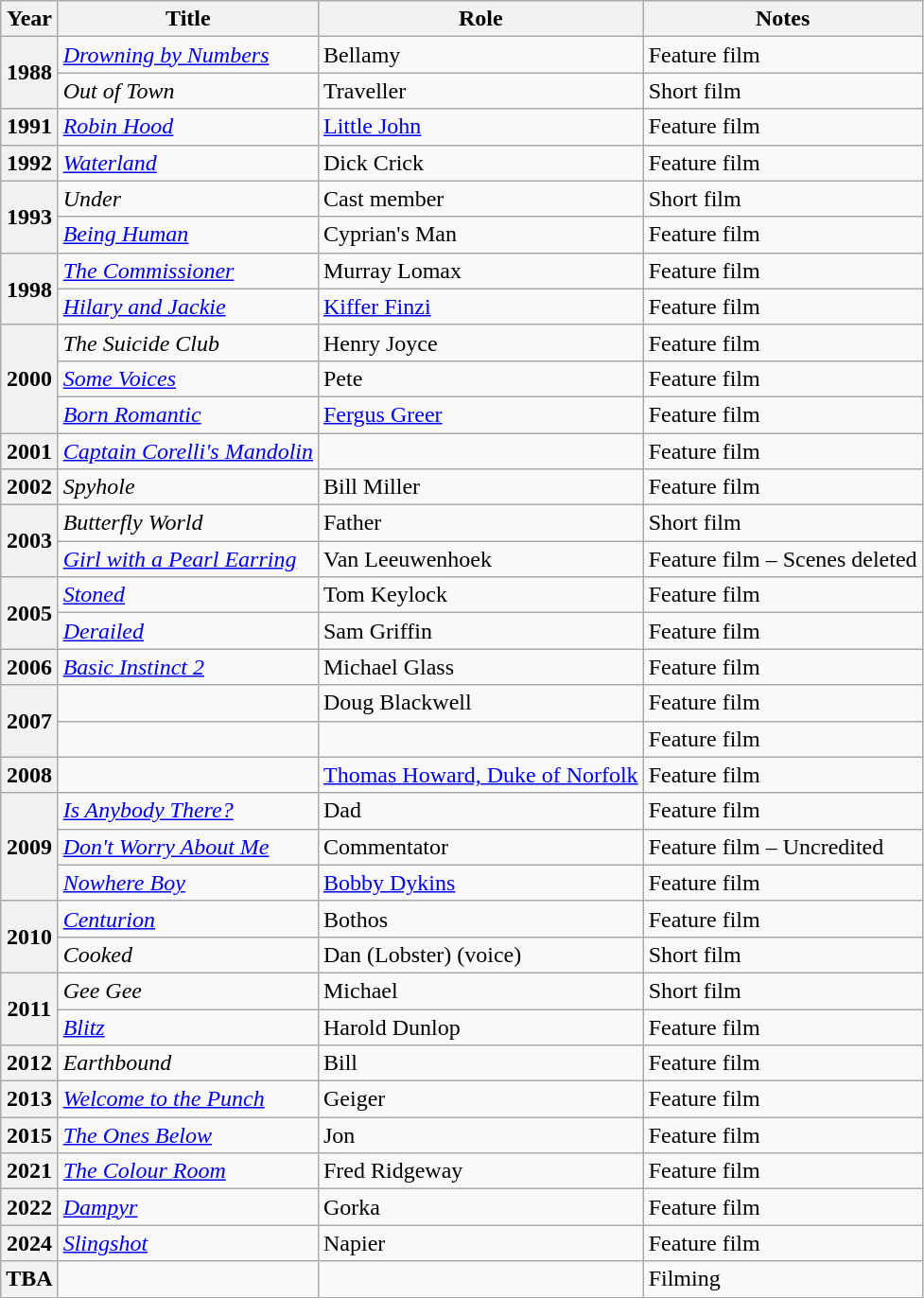<table class="wikitable plainrowheaders sortable">
<tr ! scope=col| Year(s)>
<th scope=col>Year</th>
<th scope=col>Title</th>
<th scope=col>Role</th>
<th scope=col>Notes</th>
</tr>
<tr>
<th rowspan="2" scope="row">1988</th>
<td><em><a href='#'>Drowning by Numbers</a></em></td>
<td>Bellamy</td>
<td>Feature film</td>
</tr>
<tr>
<td><em>Out of Town</em></td>
<td>Traveller</td>
<td>Short film</td>
</tr>
<tr>
<th scope=row>1991</th>
<td><em><a href='#'>Robin Hood</a></em></td>
<td><a href='#'>Little John</a></td>
<td>Feature film</td>
</tr>
<tr>
<th scope=row>1992</th>
<td><em><a href='#'>Waterland</a></em></td>
<td>Dick Crick</td>
<td>Feature film</td>
</tr>
<tr>
<th rowspan="2" scope="row">1993</th>
<td><em>Under</em></td>
<td>Cast member</td>
<td>Short film</td>
</tr>
<tr>
<td><em><a href='#'>Being Human</a></em></td>
<td>Cyprian's Man</td>
<td>Feature film</td>
</tr>
<tr>
<th rowspan="2" scope="row">1998</th>
<td><em><a href='#'>The Commissioner</a></em></td>
<td>Murray Lomax</td>
<td>Feature film</td>
</tr>
<tr>
<td><em><a href='#'>Hilary and Jackie</a></em></td>
<td><a href='#'>Kiffer Finzi</a></td>
<td>Feature film</td>
</tr>
<tr>
<th rowspan="3" scope="row">2000</th>
<td><em>The Suicide Club</em></td>
<td>Henry Joyce</td>
<td>Feature film</td>
</tr>
<tr>
<td><em><a href='#'>Some Voices</a></em></td>
<td>Pete</td>
<td>Feature film</td>
</tr>
<tr>
<td><em><a href='#'>Born Romantic</a></em></td>
<td><a href='#'>Fergus Greer</a></td>
<td>Feature film</td>
</tr>
<tr>
<th scope=row>2001</th>
<td><em><a href='#'>Captain Corelli's Mandolin</a></em></td>
<td></td>
<td>Feature film</td>
</tr>
<tr>
<th scope=row>2002</th>
<td><em>Spyhole</em></td>
<td>Bill Miller</td>
<td>Feature film</td>
</tr>
<tr>
<th rowspan="2" scope="row">2003</th>
<td><em>Butterfly World</em></td>
<td>Father</td>
<td>Short film</td>
</tr>
<tr>
<td><em><a href='#'>Girl with a Pearl Earring</a></em></td>
<td>Van Leeuwenhoek</td>
<td>Feature film – Scenes deleted</td>
</tr>
<tr>
<th rowspan="2" scope="row">2005</th>
<td><em><a href='#'>Stoned</a></em></td>
<td>Tom Keylock</td>
<td>Feature film</td>
</tr>
<tr>
<td><em><a href='#'>Derailed</a></em></td>
<td>Sam Griffin</td>
<td>Feature film</td>
</tr>
<tr>
<th scope=row>2006</th>
<td><em><a href='#'>Basic Instinct 2</a></em></td>
<td>Michael Glass</td>
<td>Feature film</td>
</tr>
<tr>
<th rowspan="2" scope="row">2007</th>
<td><em></em></td>
<td>Doug Blackwell</td>
<td>Feature film</td>
</tr>
<tr>
<td><em></em></td>
<td></td>
<td>Feature film</td>
</tr>
<tr>
<th scope=row>2008</th>
<td><em></em></td>
<td><a href='#'>Thomas Howard, Duke of Norfolk</a></td>
<td>Feature film</td>
</tr>
<tr>
<th rowspan="3" scope="row">2009</th>
<td><em><a href='#'>Is Anybody There?</a></em></td>
<td>Dad</td>
<td>Feature film</td>
</tr>
<tr>
<td><em><a href='#'>Don't Worry About Me</a></em></td>
<td>Commentator</td>
<td>Feature film – Uncredited</td>
</tr>
<tr>
<td><em><a href='#'>Nowhere Boy</a></em></td>
<td><a href='#'>Bobby Dykins</a></td>
<td>Feature film</td>
</tr>
<tr>
<th rowspan="2" scope="row">2010</th>
<td><em><a href='#'>Centurion</a></em></td>
<td>Bothos</td>
<td>Feature film</td>
</tr>
<tr>
<td><em>Cooked</em></td>
<td>Dan (Lobster) (voice)</td>
<td>Short film</td>
</tr>
<tr>
<th rowspan="2" scope="row">2011</th>
<td><em>Gee Gee</em></td>
<td>Michael</td>
<td>Short film</td>
</tr>
<tr>
<td><em><a href='#'>Blitz</a></em></td>
<td>Harold Dunlop</td>
<td>Feature film</td>
</tr>
<tr>
<th scope=row>2012</th>
<td><em>Earthbound</em></td>
<td>Bill</td>
<td>Feature film</td>
</tr>
<tr>
<th scope=row>2013</th>
<td><em><a href='#'>Welcome to the Punch</a></em></td>
<td>Geiger</td>
<td>Feature film</td>
</tr>
<tr>
<th scope=row>2015</th>
<td><em><a href='#'>The Ones Below</a></em></td>
<td>Jon</td>
<td>Feature film</td>
</tr>
<tr>
<th scope=row>2021</th>
<td><em><a href='#'>The Colour Room</a></em></td>
<td>Fred Ridgeway</td>
<td>Feature film</td>
</tr>
<tr>
<th scope=row>2022</th>
<td><em><a href='#'>Dampyr</a></em></td>
<td>Gorka</td>
<td>Feature film</td>
</tr>
<tr>
<th scope=row>2024</th>
<td><em><a href='#'>Slingshot</a></em></td>
<td>Napier</td>
<td>Feature film</td>
</tr>
<tr>
<th scope=row>TBA</th>
<td></td>
<td></td>
<td>Filming</td>
</tr>
</table>
